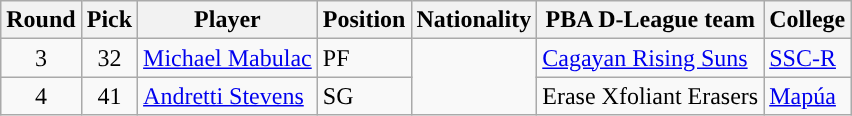<table class="wikitable sortable sortable">
<tr>
<th>Round</th>
<th>Pick</th>
<th>Player</th>
<th>Position</th>
<th>Nationality</th>
<th>PBA D-League team</th>
<th>College</th>
</tr>
<tr>
<td align=center>3</td>
<td align=center>32</td>
<td><a href='#'>Michael Mabulac</a></td>
<td>PF</td>
<td rowspan=2></td>
<td><a href='#'>Cagayan Rising Suns</a></td>
<td><a href='#'>SSC-R</a></td>
</tr>
<tr>
<td align=center>4</td>
<td align=center>41</td>
<td><a href='#'>Andretti Stevens</a></td>
<td>SG</td>
<td>Erase Xfoliant Erasers</td>
<td><a href='#'>Mapúa</a></td>
</tr>
</table>
